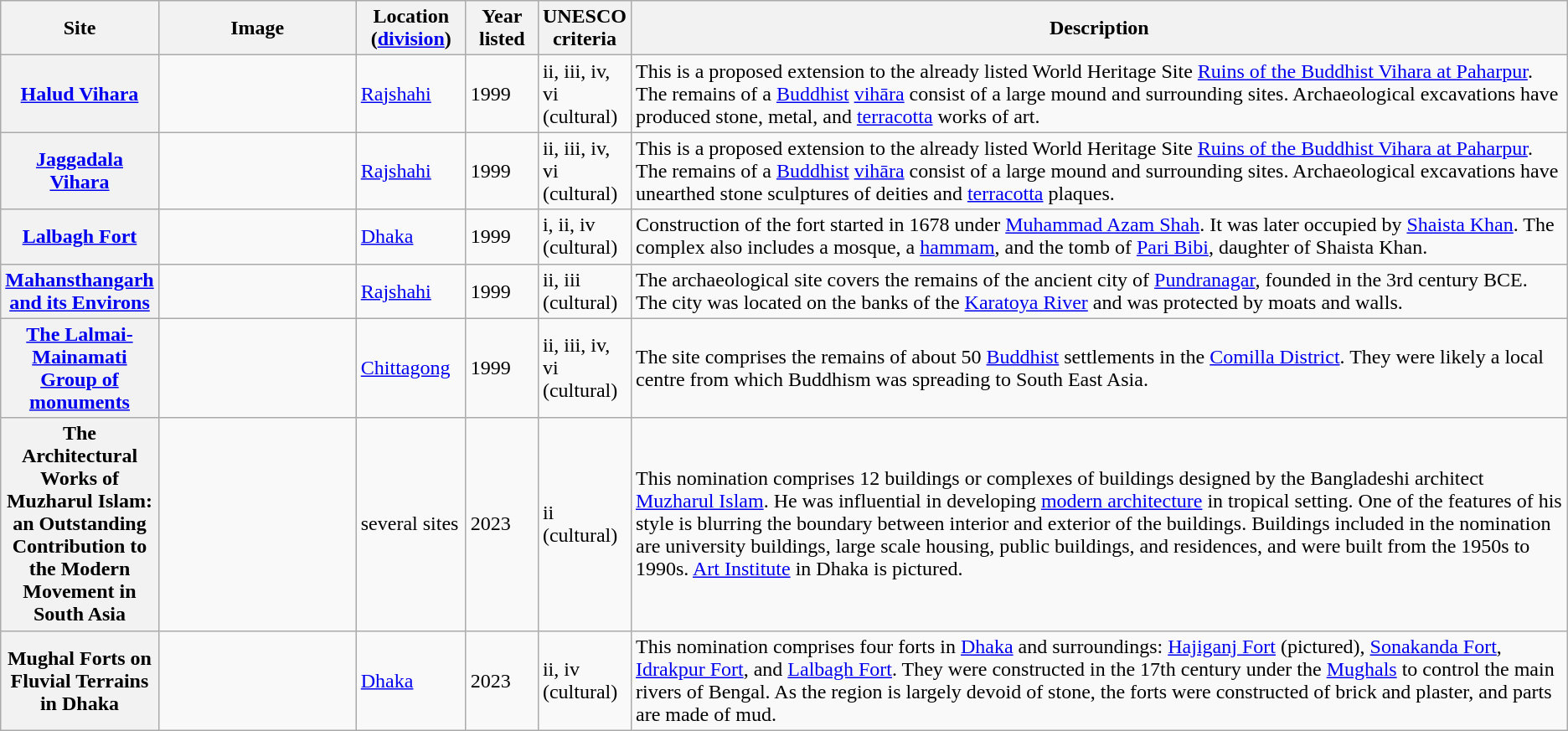<table class="wikitable sortable plainrowheaders">
<tr>
<th style="width:100px;" scope="col">Site</th>
<th class="unsortable" style="width:150px;" scope="col">Image</th>
<th style="width:80px;" scope="col">Location (<a href='#'>division</a>)</th>
<th style="width:50px;" scope="col">Year listed</th>
<th style="width:60px;" scope="col">UNESCO criteria</th>
<th scope="col" class="unsortable">Description</th>
</tr>
<tr>
<th scope="row"><a href='#'>Halud Vihara</a></th>
<td align=center></td>
<td><a href='#'>Rajshahi</a></td>
<td>1999</td>
<td>ii, iii, iv, vi (cultural)</td>
<td>This is a proposed extension to the already listed World Heritage Site <a href='#'>Ruins of the Buddhist Vihara at Paharpur</a>. The remains of a <a href='#'>Buddhist</a> <a href='#'>vihāra</a> consist of a large mound and surrounding sites. Archaeological excavations have produced stone, metal, and <a href='#'>terracotta</a> works of art.</td>
</tr>
<tr>
<th scope="row"><a href='#'>Jaggadala Vihara</a></th>
<td></td>
<td><a href='#'>Rajshahi</a></td>
<td>1999</td>
<td>ii, iii, iv, vi (cultural)</td>
<td>This is a proposed extension to the already listed World Heritage Site <a href='#'>Ruins of the Buddhist Vihara at Paharpur</a>. The remains of a <a href='#'>Buddhist</a> <a href='#'>vihāra</a> consist of a large mound and surrounding sites. Archaeological excavations have unearthed stone sculptures of deities and <a href='#'>terracotta</a> plaques.</td>
</tr>
<tr>
<th scope="row"><a href='#'>Lalbagh Fort</a></th>
<td></td>
<td><a href='#'>Dhaka</a></td>
<td>1999</td>
<td>i, ii, iv (cultural)</td>
<td>Construction of the fort started in 1678 under <a href='#'>Muhammad Azam Shah</a>. It was later occupied by <a href='#'>Shaista Khan</a>. The complex also includes a mosque, a <a href='#'>hammam</a>, and the tomb of <a href='#'>Pari Bibi</a>, daughter of Shaista Khan.</td>
</tr>
<tr>
<th scope="row"><a href='#'>Mahansthangarh and its Environs</a></th>
<td></td>
<td><a href='#'>Rajshahi</a></td>
<td>1999</td>
<td>ii, iii (cultural)</td>
<td>The archaeological site covers the remains of the ancient city of <a href='#'>Pundranagar</a>, founded in the 3rd century BCE. The city was located on the banks of the <a href='#'>Karatoya River</a> and was protected by moats and walls.</td>
</tr>
<tr>
<th scope="row"><a href='#'>The Lalmai-Mainamati Group of monuments</a></th>
<td></td>
<td><a href='#'>Chittagong</a></td>
<td>1999</td>
<td>ii, iii, iv, vi (cultural)</td>
<td>The site comprises the remains of about 50 <a href='#'>Buddhist</a> settlements in the <a href='#'>Comilla District</a>. They were likely a local centre from which Buddhism was spreading to South East Asia.</td>
</tr>
<tr>
<th scope="row">The Architectural Works of Muzharul Islam: an Outstanding Contribution to the Modern Movement in South Asia</th>
<td></td>
<td>several sites</td>
<td>2023</td>
<td>ii (cultural)</td>
<td>This nomination comprises 12 buildings or complexes of buildings designed by the Bangladeshi architect <a href='#'>Muzharul Islam</a>. He was influential in developing <a href='#'>modern architecture</a> in tropical setting. One of the features of his style is blurring the boundary between interior and exterior of the buildings. Buildings included in the nomination are university buildings, large scale housing, public buildings, and residences, and were built from the 1950s to 1990s. <a href='#'>Art Institute</a> in Dhaka is pictured.</td>
</tr>
<tr>
<th scope="row">Mughal Forts on Fluvial Terrains in Dhaka</th>
<td></td>
<td><a href='#'>Dhaka</a></td>
<td>2023</td>
<td>ii, iv (cultural)</td>
<td>This nomination comprises four forts in <a href='#'>Dhaka</a> and surroundings: <a href='#'>Hajiganj Fort</a> (pictured), <a href='#'>Sonakanda Fort</a>, <a href='#'>Idrakpur Fort</a>, and <a href='#'>Lalbagh Fort</a>. They were constructed in the 17th century under the <a href='#'>Mughals</a> to control the main rivers of Bengal. As the region is largely devoid of stone, the forts were constructed of brick and plaster, and parts are made of mud.</td>
</tr>
</table>
